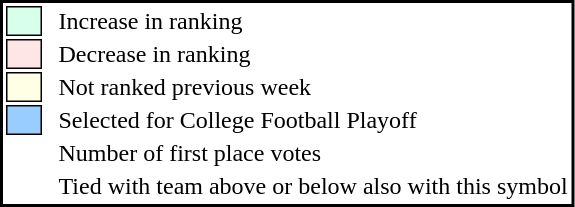<table style="border:2px solid black;">
<tr>
<td style="background:#D8FFEB; width:20px; border:1px solid black;"></td>
<td> </td>
<td>Increase in ranking</td>
</tr>
<tr>
<td style="background:#FFE6E6; width:20px; border:1px solid black;"></td>
<td> </td>
<td>Decrease in ranking</td>
</tr>
<tr>
<td style="background:#FFFFE6; width:20px; border:1px solid black;"></td>
<td> </td>
<td>Not ranked previous week</td>
</tr>
<tr>
<td style="background:#9cf; width:20px; border:1px solid black;"></td>
<td> </td>
<td>Selected for College Football Playoff</td>
</tr>
<tr>
<td></td>
<td> </td>
<td>Number of first place votes</td>
</tr>
<tr>
<td></td>
<td></td>
<td>Tied with team above or below also with this symbol</td>
</tr>
</table>
